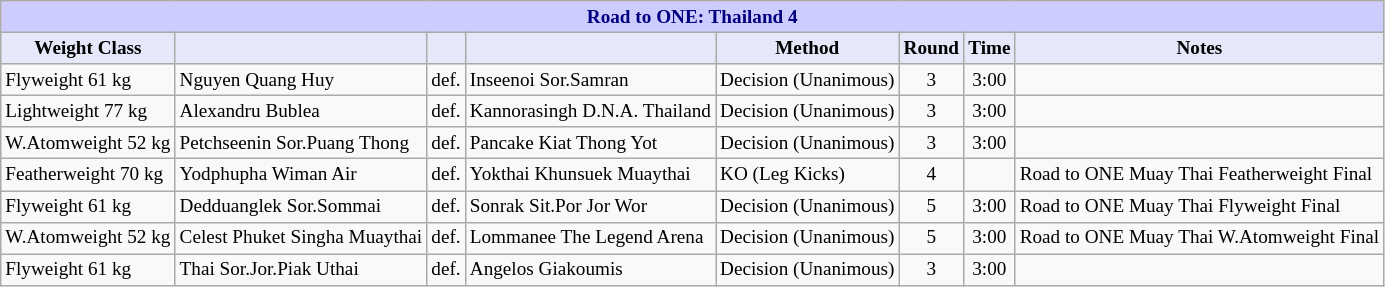<table class="wikitable" style="font-size: 80%;">
<tr>
<th colspan="8" style="background-color: #ccf; color: #000080; text-align: center;"><strong>Road to ONE: Thailand 4</strong></th>
</tr>
<tr>
<th colspan="1" style="background-color: #E6E8FA; color: #000000; text-align: center;">Weight Class</th>
<th colspan="1" style="background-color: #E6E8FA; color: #000000; text-align: center;"></th>
<th colspan="1" style="background-color: #E6E8FA; color: #000000; text-align: center;"></th>
<th colspan="1" style="background-color: #E6E8FA; color: #000000; text-align: center;"></th>
<th colspan="1" style="background-color: #E6E8FA; color: #000000; text-align: center;">Method</th>
<th colspan="1" style="background-color: #E6E8FA; color: #000000; text-align: center;">Round</th>
<th colspan="1" style="background-color: #E6E8FA; color: #000000; text-align: center;">Time</th>
<th colspan="1" style="background-color: #E6E8FA; color: #000000; text-align: center;">Notes</th>
</tr>
<tr>
<td>Flyweight 61 kg</td>
<td> Nguyen Quang Huy</td>
<td align=center>def.</td>
<td> Inseenoi Sor.Samran</td>
<td>Decision (Unanimous)</td>
<td align=center>3</td>
<td align=center>3:00</td>
<td></td>
</tr>
<tr>
<td>Lightweight 77 kg</td>
<td> Alexandru Bublea</td>
<td align=center>def.</td>
<td> Kannorasingh D.N.A. Thailand</td>
<td>Decision (Unanimous)</td>
<td align=center>3</td>
<td align=center>3:00</td>
<td></td>
</tr>
<tr>
<td>W.Atomweight 52 kg</td>
<td> Petchseenin Sor.Puang Thong</td>
<td align=center>def.</td>
<td> Pancake Kiat Thong Yot</td>
<td>Decision (Unanimous)</td>
<td align=center>3</td>
<td align=center>3:00</td>
<td></td>
</tr>
<tr>
<td>Featherweight 70 kg</td>
<td> Yodphupha Wiman Air</td>
<td align=center>def.</td>
<td> Yokthai Khunsuek Muaythai</td>
<td>KO (Leg Kicks)</td>
<td align=center>4</td>
<td align=center></td>
<td>Road to ONE Muay Thai Featherweight Final</td>
</tr>
<tr>
<td>Flyweight 61 kg</td>
<td> Dedduanglek Sor.Sommai</td>
<td align=center>def.</td>
<td> Sonrak Sit.Por Jor Wor</td>
<td>Decision (Unanimous)</td>
<td align=center>5</td>
<td align=center>3:00</td>
<td>Road to ONE Muay Thai Flyweight Final</td>
</tr>
<tr>
<td>W.Atomweight 52 kg</td>
<td> Celest Phuket Singha Muaythai</td>
<td align=center>def.</td>
<td> Lommanee The Legend Arena</td>
<td>Decision (Unanimous)</td>
<td align=center>5</td>
<td align=center>3:00</td>
<td>Road to ONE Muay Thai W.Atomweight Final</td>
</tr>
<tr>
<td>Flyweight 61 kg</td>
<td> Thai Sor.Jor.Piak Uthai</td>
<td align=center>def.</td>
<td> Angelos Giakoumis</td>
<td>Decision (Unanimous)</td>
<td align=center>3</td>
<td align=center>3:00</td>
<td></td>
</tr>
</table>
